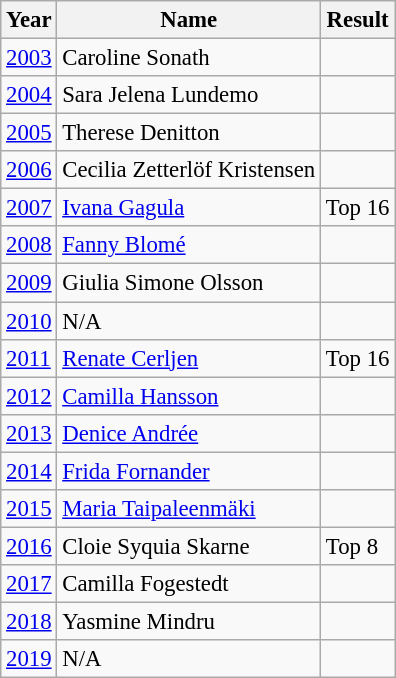<table class="wikitable" style="font-size:95%;">
<tr>
<th>Year</th>
<th>Name</th>
<th>Result</th>
</tr>
<tr>
<td><a href='#'>2003</a></td>
<td>Caroline Sonath</td>
<td></td>
</tr>
<tr>
<td><a href='#'>2004</a></td>
<td>Sara Jelena Lundemo</td>
<td></td>
</tr>
<tr>
<td><a href='#'>2005</a></td>
<td>Therese Denitton</td>
<td></td>
</tr>
<tr>
<td><a href='#'>2006</a></td>
<td>Cecilia Zetterlöf Kristensen</td>
<td></td>
</tr>
<tr>
<td><a href='#'>2007</a></td>
<td><a href='#'>Ivana Gagula</a></td>
<td>Top 16</td>
</tr>
<tr>
<td><a href='#'>2008</a></td>
<td><a href='#'>Fanny Blomé</a></td>
<td></td>
</tr>
<tr>
<td><a href='#'>2009</a></td>
<td>Giulia Simone Olsson</td>
<td></td>
</tr>
<tr>
<td><a href='#'>2010</a></td>
<td>N/A</td>
<td></td>
</tr>
<tr>
<td><a href='#'>2011</a></td>
<td><a href='#'>Renate Cerljen</a></td>
<td>Top 16</td>
</tr>
<tr>
<td><a href='#'>2012</a></td>
<td><a href='#'>Camilla Hansson</a></td>
<td></td>
</tr>
<tr>
<td><a href='#'>2013</a></td>
<td><a href='#'>Denice Andrée</a></td>
<td></td>
</tr>
<tr>
<td><a href='#'>2014</a></td>
<td><a href='#'>Frida Fornander</a></td>
<td></td>
</tr>
<tr>
<td><a href='#'>2015</a></td>
<td><a href='#'>Maria Taipaleenmäki</a></td>
<td></td>
</tr>
<tr>
<td><a href='#'>2016</a></td>
<td>Cloie Syquia Skarne</td>
<td>Top 8</td>
</tr>
<tr>
<td><a href='#'>2017</a></td>
<td>Camilla Fogestedt</td>
<td></td>
</tr>
<tr>
<td><a href='#'>2018</a></td>
<td>Yasmine Mindru</td>
<td></td>
</tr>
<tr>
<td><a href='#'>2019</a></td>
<td>N/A</td>
<td></td>
</tr>
</table>
